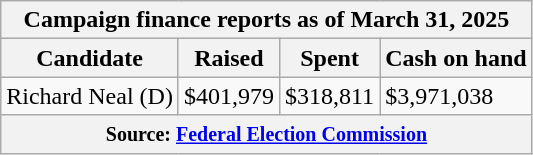<table class="wikitable sortable">
<tr>
<th colspan=4>Campaign finance reports as of March 31, 2025</th>
</tr>
<tr style="text-align:center;">
<th>Candidate</th>
<th>Raised</th>
<th>Spent</th>
<th>Cash on hand</th>
</tr>
<tr>
<td>Richard Neal (D)</td>
<td>$401,979</td>
<td>$318,811</td>
<td>$3,971,038</td>
</tr>
<tr>
<th colspan="4"><small>Source: <a href='#'>Federal Election Commission</a></small></th>
</tr>
</table>
